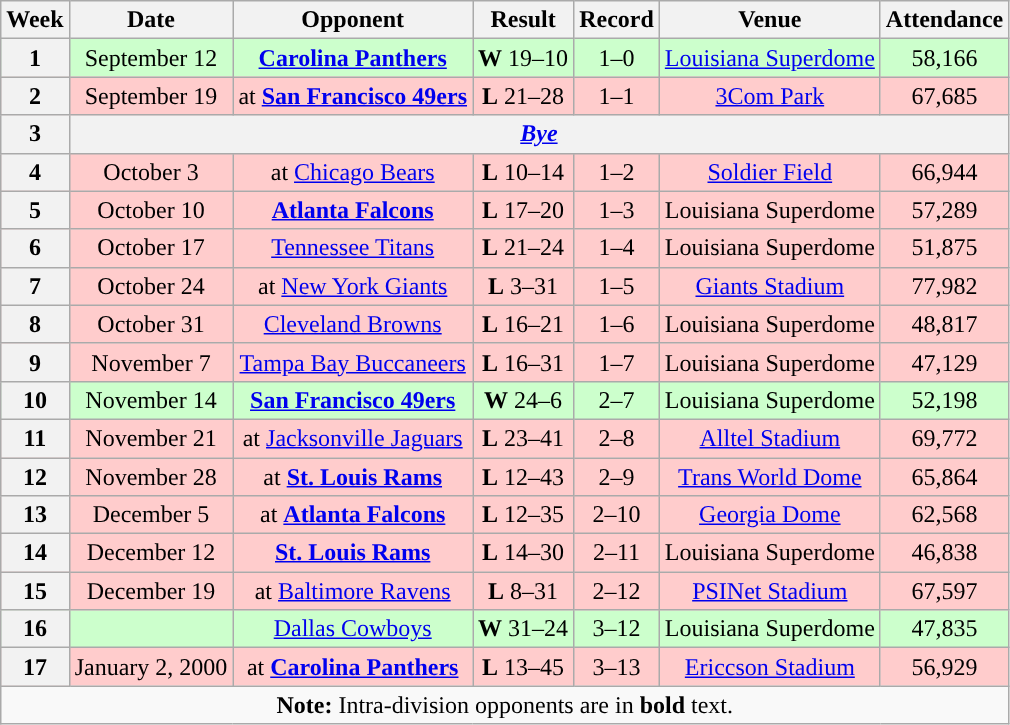<table class="wikitable" style="text-align:center">
<tr>
<th>Week</th>
<th>Date</th>
<th>Opponent</th>
<th>Result</th>
<th>Record</th>
<th>Venue</th>
<th>Attendance</th>
</tr>
<tr style="background:#cfc">
<th>1</th>
<td>September 12</td>
<td><strong><a href='#'>Carolina Panthers</a></strong></td>
<td><strong>W</strong> 19–10</td>
<td>1–0</td>
<td><a href='#'>Louisiana Superdome</a></td>
<td>58,166</td>
</tr>
<tr style="background:#fcc">
<th>2</th>
<td>September 19</td>
<td>at <strong><a href='#'>San Francisco 49ers</a></strong></td>
<td><strong>L</strong> 21–28</td>
<td>1–1</td>
<td><a href='#'>3Com Park</a></td>
<td>67,685</td>
</tr>
<tr>
<th>3</th>
<th colspan=6><em><a href='#'>Bye</a></em></th>
</tr>
<tr style="background:#fcc">
<th>4</th>
<td>October 3</td>
<td>at <a href='#'>Chicago Bears</a></td>
<td><strong>L</strong> 10–14</td>
<td>1–2</td>
<td><a href='#'>Soldier Field</a></td>
<td>66,944</td>
</tr>
<tr style="background:#fcc">
<th>5</th>
<td>October 10</td>
<td><strong><a href='#'>Atlanta Falcons</a></strong></td>
<td><strong>L</strong> 17–20</td>
<td>1–3</td>
<td>Louisiana Superdome</td>
<td>57,289</td>
</tr>
<tr style="background:#fcc">
<th>6</th>
<td>October 17</td>
<td><a href='#'>Tennessee Titans</a></td>
<td><strong>L</strong> 21–24</td>
<td>1–4</td>
<td>Louisiana Superdome</td>
<td>51,875</td>
</tr>
<tr style="background:#fcc">
<th>7</th>
<td>October 24</td>
<td>at <a href='#'>New York Giants</a></td>
<td><strong>L</strong> 3–31</td>
<td>1–5</td>
<td><a href='#'>Giants Stadium</a></td>
<td>77,982</td>
</tr>
<tr style="background:#fcc">
<th>8</th>
<td>October 31</td>
<td><a href='#'>Cleveland Browns</a></td>
<td><strong>L</strong> 16–21</td>
<td>1–6</td>
<td>Louisiana Superdome</td>
<td>48,817</td>
</tr>
<tr style="background:#fcc">
<th>9</th>
<td>November 7</td>
<td><a href='#'>Tampa Bay Buccaneers</a></td>
<td><strong>L</strong> 16–31</td>
<td>1–7</td>
<td>Louisiana Superdome</td>
<td>47,129</td>
</tr>
<tr style="background:#cfc">
<th>10</th>
<td>November 14</td>
<td><strong><a href='#'>San Francisco 49ers</a></strong></td>
<td><strong>W</strong> 24–6</td>
<td>2–7</td>
<td>Louisiana Superdome</td>
<td>52,198</td>
</tr>
<tr style="background:#fcc">
<th>11</th>
<td>November 21</td>
<td>at <a href='#'>Jacksonville Jaguars</a></td>
<td><strong>L</strong> 23–41</td>
<td>2–8</td>
<td><a href='#'>Alltel Stadium</a></td>
<td>69,772</td>
</tr>
<tr style="background:#fcc">
<th>12</th>
<td>November 28</td>
<td>at <strong><a href='#'>St. Louis Rams</a></strong></td>
<td><strong>L</strong> 12–43</td>
<td>2–9</td>
<td><a href='#'>Trans World Dome</a></td>
<td>65,864</td>
</tr>
<tr style="background:#fcc">
<th>13</th>
<td>December 5</td>
<td>at <strong><a href='#'>Atlanta Falcons</a></strong></td>
<td><strong>L</strong> 12–35</td>
<td>2–10</td>
<td><a href='#'>Georgia Dome</a></td>
<td>62,568</td>
</tr>
<tr style="background:#fcc">
<th>14</th>
<td>December 12</td>
<td><strong><a href='#'>St. Louis Rams</a></strong></td>
<td><strong>L</strong> 14–30</td>
<td>2–11</td>
<td>Louisiana Superdome</td>
<td>46,838</td>
</tr>
<tr style="background:#fcc">
<th>15</th>
<td>December 19</td>
<td>at <a href='#'>Baltimore Ravens</a></td>
<td><strong>L</strong> 8–31</td>
<td>2–12</td>
<td><a href='#'>PSINet Stadium</a></td>
<td>67,597</td>
</tr>
<tr style="background:#cfc">
<th>16</th>
<td></td>
<td><a href='#'>Dallas Cowboys</a></td>
<td><strong>W</strong> 31–24</td>
<td>3–12</td>
<td>Louisiana Superdome</td>
<td>47,835</td>
</tr>
<tr style="background:#fcc">
<th>17</th>
<td>January 2, 2000</td>
<td>at <strong><a href='#'>Carolina Panthers</a></strong></td>
<td><strong>L</strong> 13–45</td>
<td>3–13</td>
<td><a href='#'>Ericcson Stadium</a></td>
<td>56,929</td>
</tr>
<tr>
<td colspan="7"><strong>Note:</strong> Intra-division opponents are in <strong>bold</strong> text.</td>
</tr>
</table>
